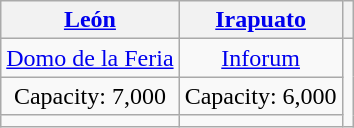<table class="wikitable" style="text-align:center">
<tr>
<th><a href='#'>León</a></th>
<th><a href='#'>Irapuato</a></th>
<th colspan="3"></th>
</tr>
<tr>
<td><a href='#'>Domo de la Feria</a></td>
<td><a href='#'>Inforum</a></td>
</tr>
<tr>
<td>Capacity: 7,000</td>
<td>Capacity: 6,000</td>
</tr>
<tr>
<td></td>
<td></td>
</tr>
</table>
